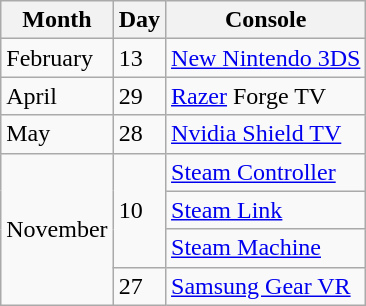<table class="wikitable sortable">
<tr>
<th>Month</th>
<th>Day</th>
<th>Console</th>
</tr>
<tr>
<td>February</td>
<td>13</td>
<td><a href='#'>New Nintendo 3DS</a></td>
</tr>
<tr>
<td>April</td>
<td>29</td>
<td><a href='#'>Razer</a> Forge TV</td>
</tr>
<tr>
<td>May</td>
<td>28</td>
<td><a href='#'>Nvidia Shield TV</a></td>
</tr>
<tr>
<td rowspan="4">November</td>
<td rowspan="3">10</td>
<td><a href='#'>Steam Controller</a></td>
</tr>
<tr>
<td><a href='#'>Steam Link</a></td>
</tr>
<tr>
<td><a href='#'>Steam Machine</a></td>
</tr>
<tr>
<td>27</td>
<td><a href='#'>Samsung Gear VR</a></td>
</tr>
</table>
